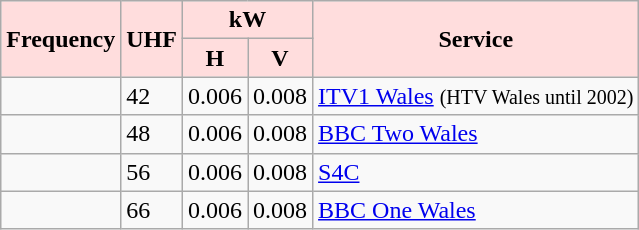<table class="wikitable sortable">
<tr>
<th style="background: #ffdddd; color: black; vertical-align: middle; text-align: center; " class="table-no2" rowspan=2>Frequency</th>
<th style="background: #ffdddd; color: black; vertical-align: middle; text-align: center; " class="table-no2" rowspan=2>UHF</th>
<th style="background: #ffdddd; color: black; vertical-align: middle; text-align: center; " class="table-no2" colspan=2>kW</th>
<th style="background: #ffdddd; color: black; vertical-align: middle; text-align: center; " class="table-no2" rowspan=2>Service</th>
</tr>
<tr>
<th style="background: #ffdddd; color: black; vertical-align: middle; text-align: center; " class="table-no2">H</th>
<th style="background: #ffdddd; color: black; vertical-align: middle; text-align: center; " class="table-no2">V</th>
</tr>
<tr>
<td></td>
<td>42</td>
<td>0.006</td>
<td>0.008</td>
<td><a href='#'>ITV1 Wales</a> <small>(HTV Wales until 2002)</small></td>
</tr>
<tr>
<td></td>
<td>48</td>
<td>0.006</td>
<td>0.008</td>
<td><a href='#'>BBC Two Wales</a></td>
</tr>
<tr>
<td></td>
<td>56</td>
<td>0.006</td>
<td>0.008</td>
<td><a href='#'>S4C</a></td>
</tr>
<tr>
<td></td>
<td>66</td>
<td>0.006</td>
<td>0.008</td>
<td><a href='#'>BBC One Wales</a></td>
</tr>
</table>
